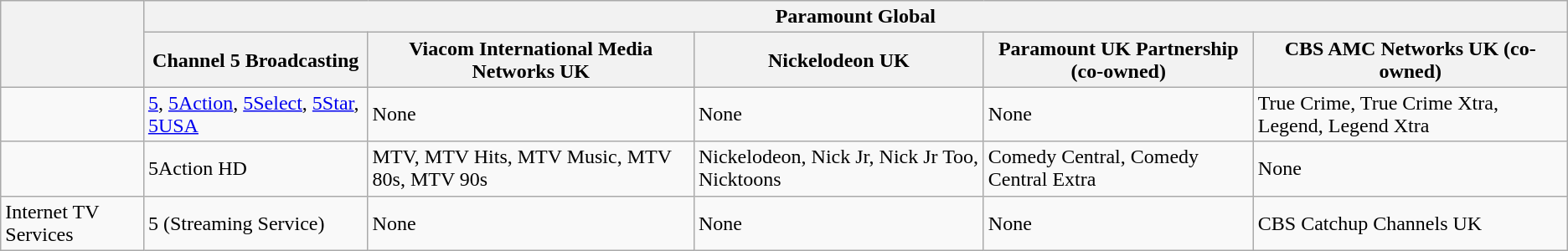<table class="wikitable">
<tr>
<th rowspan=2></th>
<th colspan=5>Paramount Global</th>
</tr>
<tr>
<th>Channel 5 Broadcasting</th>
<th>Viacom International Media Networks  UK</th>
<th>Nickelodeon UK</th>
<th>Paramount UK Partnership (co-owned)</th>
<th>CBS AMC Networks UK (co-owned)</th>
</tr>
<tr>
<td></td>
<td><a href='#'>5</a>, <a href='#'>5Action</a>, <a href='#'>5Select</a>, <a href='#'>5Star</a>, <a href='#'>5USA</a></td>
<td>None</td>
<td>None</td>
<td>None</td>
<td>True Crime, True Crime Xtra, Legend, Legend Xtra</td>
</tr>
<tr>
<td></td>
<td>5Action HD</td>
<td>MTV, MTV Hits, MTV Music, MTV 80s, MTV 90s</td>
<td>Nickelodeon, Nick Jr, Nick Jr Too, Nicktoons</td>
<td>Comedy Central, Comedy Central Extra</td>
<td>None</td>
</tr>
<tr>
<td>Internet TV Services</td>
<td>5 (Streaming Service)</td>
<td>None</td>
<td>None</td>
<td>None</td>
<td>CBS Catchup Channels UK</td>
</tr>
</table>
